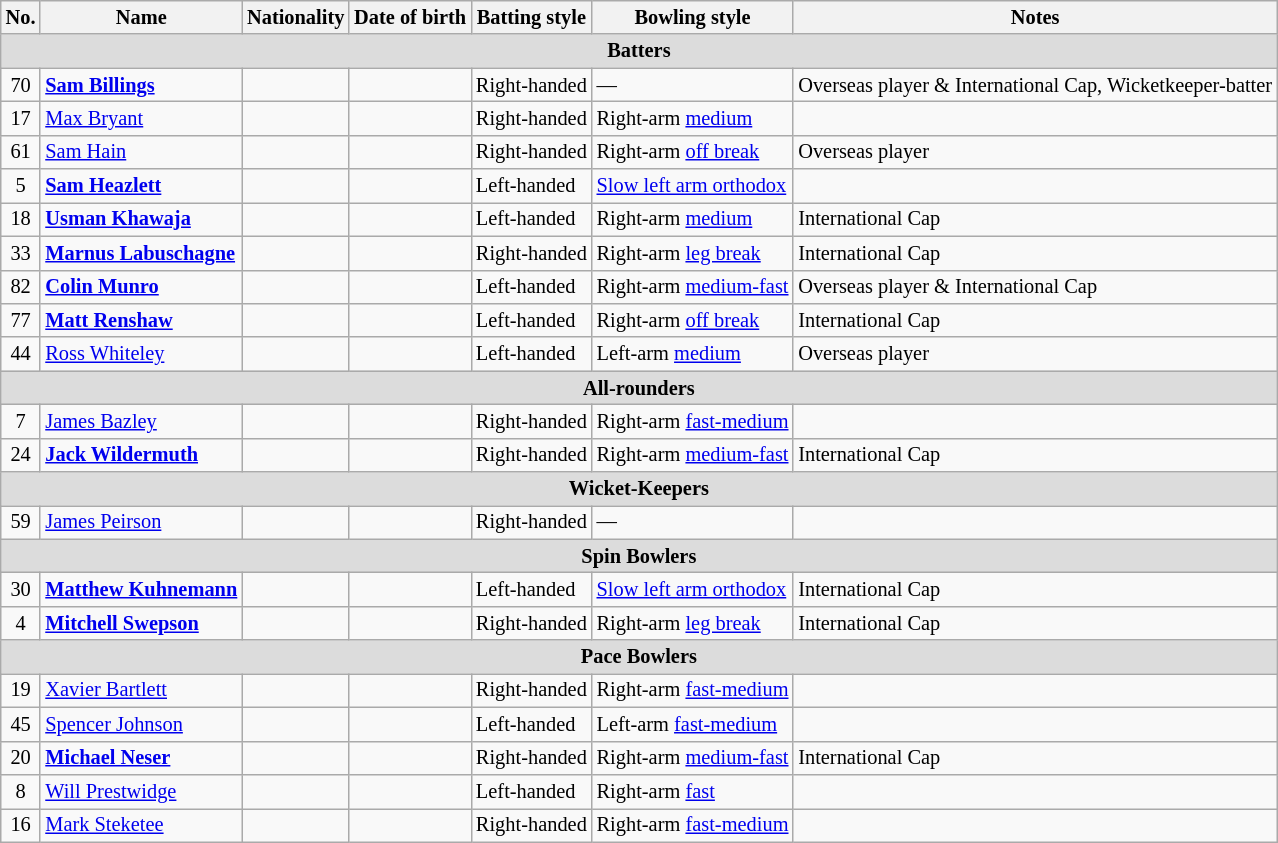<table class="wikitable" style="font-size:85%;">
<tr>
<th>No.</th>
<th>Name</th>
<th>Nationality</th>
<th>Date of birth</th>
<th>Batting style</th>
<th>Bowling style</th>
<th>Notes</th>
</tr>
<tr>
<th colspan="7" style="background: #DCDCDC" align=center>Batters</th>
</tr>
<tr>
<td style="text-align:center">70</td>
<td><strong><a href='#'>Sam Billings</a></strong></td>
<td></td>
<td></td>
<td>Right-handed</td>
<td>—</td>
<td>Overseas player & International Cap, Wicketkeeper-batter</td>
</tr>
<tr>
<td style="text-align:center">17</td>
<td><a href='#'>Max Bryant</a></td>
<td></td>
<td></td>
<td>Right-handed</td>
<td>Right-arm <a href='#'>medium</a></td>
<td></td>
</tr>
<tr>
<td style="text-align:center">61</td>
<td><a href='#'>Sam Hain</a></td>
<td></td>
<td></td>
<td>Right-handed</td>
<td>Right-arm <a href='#'>off break</a></td>
<td>Overseas player</td>
</tr>
<tr>
<td style="text-align:center">5</td>
<td><strong><a href='#'>Sam Heazlett</a></strong></td>
<td></td>
<td></td>
<td>Left-handed</td>
<td><a href='#'>Slow left arm orthodox</a></td>
<td></td>
</tr>
<tr>
<td style="text-align:center">18</td>
<td><strong><a href='#'>Usman Khawaja</a></strong></td>
<td></td>
<td></td>
<td>Left-handed</td>
<td>Right-arm <a href='#'>medium</a></td>
<td>International Cap</td>
</tr>
<tr>
<td style="text-align:center">33</td>
<td><strong><a href='#'>Marnus Labuschagne</a></strong></td>
<td></td>
<td></td>
<td>Right-handed</td>
<td>Right-arm <a href='#'>leg break</a></td>
<td>International Cap</td>
</tr>
<tr>
<td style="text-align:center">82</td>
<td><strong><a href='#'>Colin Munro</a></strong></td>
<td></td>
<td></td>
<td>Left-handed</td>
<td>Right-arm <a href='#'>medium-fast</a></td>
<td>Overseas player & International Cap</td>
</tr>
<tr>
<td style="text-align:center">77</td>
<td><strong><a href='#'>Matt Renshaw</a></strong></td>
<td></td>
<td></td>
<td>Left-handed</td>
<td>Right-arm <a href='#'>off break</a></td>
<td>International Cap</td>
</tr>
<tr>
<td style="text-align:center">44</td>
<td><a href='#'>Ross Whiteley</a></td>
<td></td>
<td></td>
<td>Left-handed</td>
<td>Left-arm <a href='#'>medium</a></td>
<td>Overseas player</td>
</tr>
<tr>
<th colspan="7" style="background: #DCDCDC" align=center>All-rounders</th>
</tr>
<tr>
<td style="text-align:center">7</td>
<td><a href='#'>James Bazley</a></td>
<td></td>
<td></td>
<td>Right-handed</td>
<td>Right-arm <a href='#'>fast-medium</a></td>
<td></td>
</tr>
<tr>
<td style="text-align:center">24</td>
<td><strong><a href='#'>Jack Wildermuth</a></strong></td>
<td></td>
<td></td>
<td>Right-handed</td>
<td>Right-arm <a href='#'>medium-fast</a></td>
<td>International Cap</td>
</tr>
<tr>
<th colspan="7" style="background: #DCDCDC" align=center>Wicket-Keepers</th>
</tr>
<tr>
<td style="text-align:center">59</td>
<td><a href='#'>James Peirson</a></td>
<td></td>
<td></td>
<td>Right-handed</td>
<td>—</td>
<td></td>
</tr>
<tr>
<th colspan="7" style="background: #DCDCDC" align=center>Spin Bowlers</th>
</tr>
<tr>
<td style="text-align:center">30</td>
<td><strong><a href='#'>Matthew Kuhnemann</a></strong></td>
<td></td>
<td></td>
<td>Left-handed</td>
<td><a href='#'>Slow left arm orthodox</a></td>
<td>International Cap</td>
</tr>
<tr>
<td style="text-align:center">4</td>
<td><strong><a href='#'>Mitchell Swepson</a></strong></td>
<td></td>
<td></td>
<td>Right-handed</td>
<td>Right-arm <a href='#'>leg break</a></td>
<td>International Cap</td>
</tr>
<tr>
<th colspan="7" style="background: #DCDCDC" align=center>Pace Bowlers</th>
</tr>
<tr>
<td style="text-align:center">19</td>
<td><a href='#'>Xavier Bartlett</a></td>
<td></td>
<td></td>
<td>Right-handed</td>
<td>Right-arm <a href='#'>fast-medium</a></td>
<td></td>
</tr>
<tr>
<td style="text-align:center">45</td>
<td><a href='#'>Spencer Johnson</a></td>
<td></td>
<td></td>
<td>Left-handed</td>
<td>Left-arm <a href='#'>fast-medium</a></td>
</tr>
<tr>
<td style="text-align:center">20</td>
<td><strong><a href='#'>Michael Neser</a></strong></td>
<td></td>
<td></td>
<td>Right-handed</td>
<td>Right-arm <a href='#'>medium-fast</a></td>
<td>International Cap</td>
</tr>
<tr>
<td style="text-align:center">8</td>
<td><a href='#'>Will Prestwidge</a></td>
<td></td>
<td></td>
<td>Left-handed</td>
<td>Right-arm <a href='#'>fast</a></td>
<td></td>
</tr>
<tr>
<td style="text-align:center">16</td>
<td><a href='#'>Mark Steketee</a></td>
<td></td>
<td></td>
<td>Right-handed</td>
<td>Right-arm <a href='#'>fast-medium</a></td>
<td></td>
</tr>
</table>
